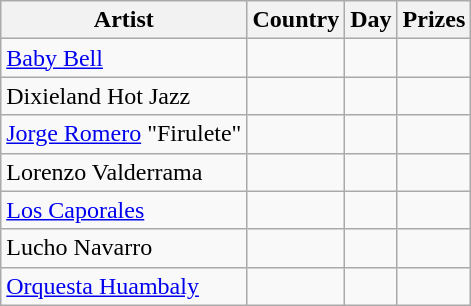<table class="wikitable">
<tr>
<th>Artist</th>
<th>Country</th>
<th>Day</th>
<th>Prizes</th>
</tr>
<tr>
<td><a href='#'>Baby Bell</a></td>
<td></td>
<td></td>
<td></td>
</tr>
<tr>
<td>Dixieland Hot Jazz</td>
<td></td>
<td></td>
<td></td>
</tr>
<tr>
<td><a href='#'>Jorge Romero</a> "Firulete"</td>
<td></td>
<td></td>
<td></td>
</tr>
<tr>
<td>Lorenzo Valderrama</td>
<td></td>
<td></td>
<td></td>
</tr>
<tr>
<td><a href='#'>Los Caporales</a></td>
<td></td>
<td></td>
<td></td>
</tr>
<tr>
<td>Lucho Navarro</td>
<td></td>
<td></td>
<td></td>
</tr>
<tr>
<td><a href='#'>Orquesta Huambaly</a></td>
<td></td>
<td></td>
<td></td>
</tr>
</table>
